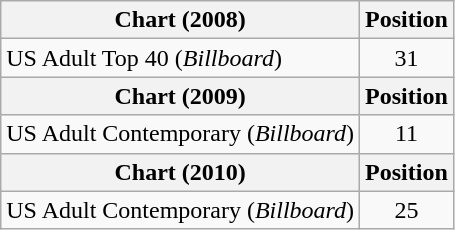<table class="wikitable">
<tr>
<th>Chart (2008)</th>
<th>Position</th>
</tr>
<tr>
<td>US Adult Top 40 (<em>Billboard</em>)</td>
<td style="text-align:center">31</td>
</tr>
<tr>
<th>Chart (2009)</th>
<th>Position</th>
</tr>
<tr>
<td>US Adult Contemporary (<em>Billboard</em>)</td>
<td style="text-align:center">11</td>
</tr>
<tr>
<th>Chart (2010)</th>
<th>Position</th>
</tr>
<tr>
<td>US Adult Contemporary (<em>Billboard</em>)</td>
<td style="text-align:center">25</td>
</tr>
</table>
